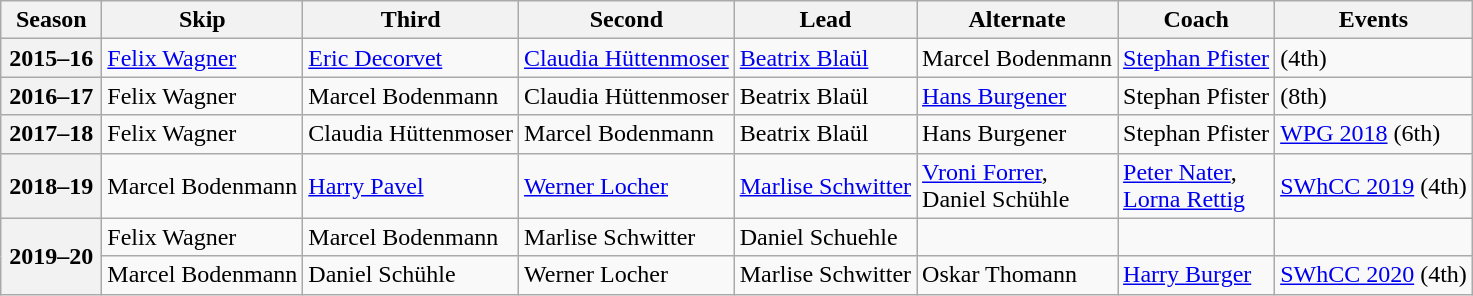<table class="wikitable">
<tr>
<th scope="col" width=60>Season</th>
<th scope="col">Skip</th>
<th scope="col">Third</th>
<th scope="col">Second</th>
<th scope="col">Lead</th>
<th scope="col">Alternate</th>
<th scope="col">Coach</th>
<th scope="col">Events</th>
</tr>
<tr>
<th scope="row">2015–16</th>
<td><a href='#'>Felix Wagner</a></td>
<td><a href='#'>Eric Decorvet</a></td>
<td><a href='#'>Claudia Hüttenmoser</a></td>
<td><a href='#'>Beatrix Blaül</a></td>
<td>Marcel Bodenmann</td>
<td><a href='#'>Stephan Pfister</a></td>
<td> (4th)</td>
</tr>
<tr>
<th scope="row">2016–17</th>
<td>Felix Wagner</td>
<td>Marcel Bodenmann</td>
<td>Claudia Hüttenmoser</td>
<td>Beatrix Blaül</td>
<td><a href='#'>Hans Burgener</a></td>
<td>Stephan Pfister</td>
<td> (8th)</td>
</tr>
<tr>
<th scope="row">2017–18</th>
<td>Felix Wagner</td>
<td>Claudia Hüttenmoser</td>
<td>Marcel Bodenmann</td>
<td>Beatrix Blaül</td>
<td>Hans Burgener</td>
<td>Stephan Pfister</td>
<td><a href='#'>WPG 2018</a> (6th)</td>
</tr>
<tr>
<th scope="row">2018–19</th>
<td>Marcel Bodenmann</td>
<td><a href='#'>Harry Pavel</a></td>
<td><a href='#'>Werner Locher</a></td>
<td><a href='#'>Marlise Schwitter</a></td>
<td><a href='#'>Vroni Forrer</a>,<br>Daniel Schühle</td>
<td><a href='#'>Peter Nater</a>,<br><a href='#'>Lorna Rettig</a></td>
<td><a href='#'>SWhCC 2019</a> (4th)</td>
</tr>
<tr>
<th scope="row" rowspan=2>2019–20</th>
<td>Felix Wagner</td>
<td>Marcel Bodenmann</td>
<td>Marlise Schwitter</td>
<td>Daniel Schuehle</td>
<td></td>
<td></td>
<td></td>
</tr>
<tr>
<td>Marcel Bodenmann</td>
<td>Daniel Schühle</td>
<td>Werner Locher</td>
<td>Marlise Schwitter</td>
<td>Oskar Thomann</td>
<td><a href='#'>Harry Burger</a></td>
<td><a href='#'>SWhCC 2020</a> (4th)</td>
</tr>
</table>
